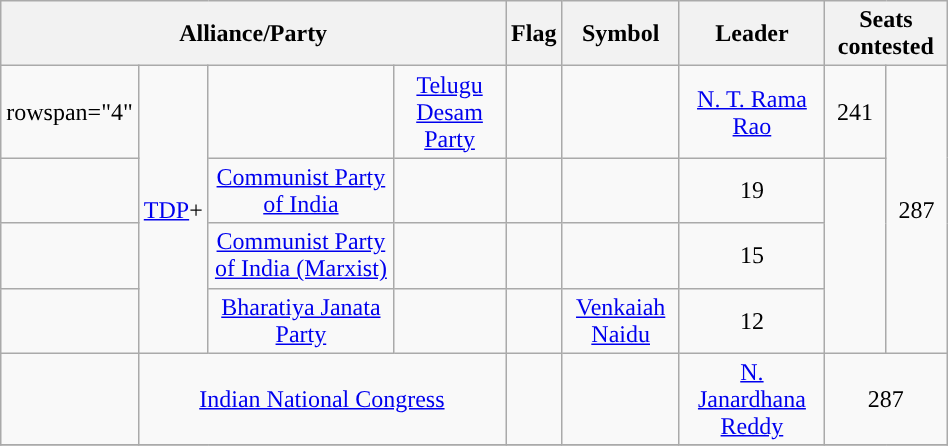<table class="wikitable sortable" width="50%" style="text-align:center;">
<tr>
<th colspan="4">Alliance/Party</th>
<th>Flag</th>
<th>Symbol</th>
<th>Leader</th>
<th colspan="2">Seats contested</th>
</tr>
<tr>
<td>rowspan="4" </td>
<td rowspan="4"><a href='#'>TDP</a>+</td>
<td style="text-align:center; background:"></td>
<td><a href='#'>Telugu Desam Party</a></td>
<td></td>
<td></td>
<td><a href='#'>N. T. Rama Rao</a></td>
<td>241</td>
<td rowspan="4">287</td>
</tr>
<tr>
<td style="text-align:center; background:"></td>
<td><a href='#'>Communist Party of India</a></td>
<td></td>
<td></td>
<td></td>
<td>19</td>
</tr>
<tr>
<td style="text-align:center; background:"></td>
<td><a href='#'>Communist Party of India (Marxist)</a></td>
<td></td>
<td></td>
<td></td>
<td>15</td>
</tr>
<tr>
<td style="text-align:center; background:"></td>
<td><a href='#'>Bharatiya Janata Party</a></td>
<td></td>
<td></td>
<td><a href='#'>Venkaiah Naidu</a></td>
<td>12</td>
</tr>
<tr>
<td style="text-align:center; background:"></td>
<td colspan="3"><a href='#'>Indian National Congress</a></td>
<td></td>
<td></td>
<td><a href='#'>N. Janardhana Reddy</a></td>
<td colspan=2>287</td>
</tr>
<tr>
</tr>
</table>
